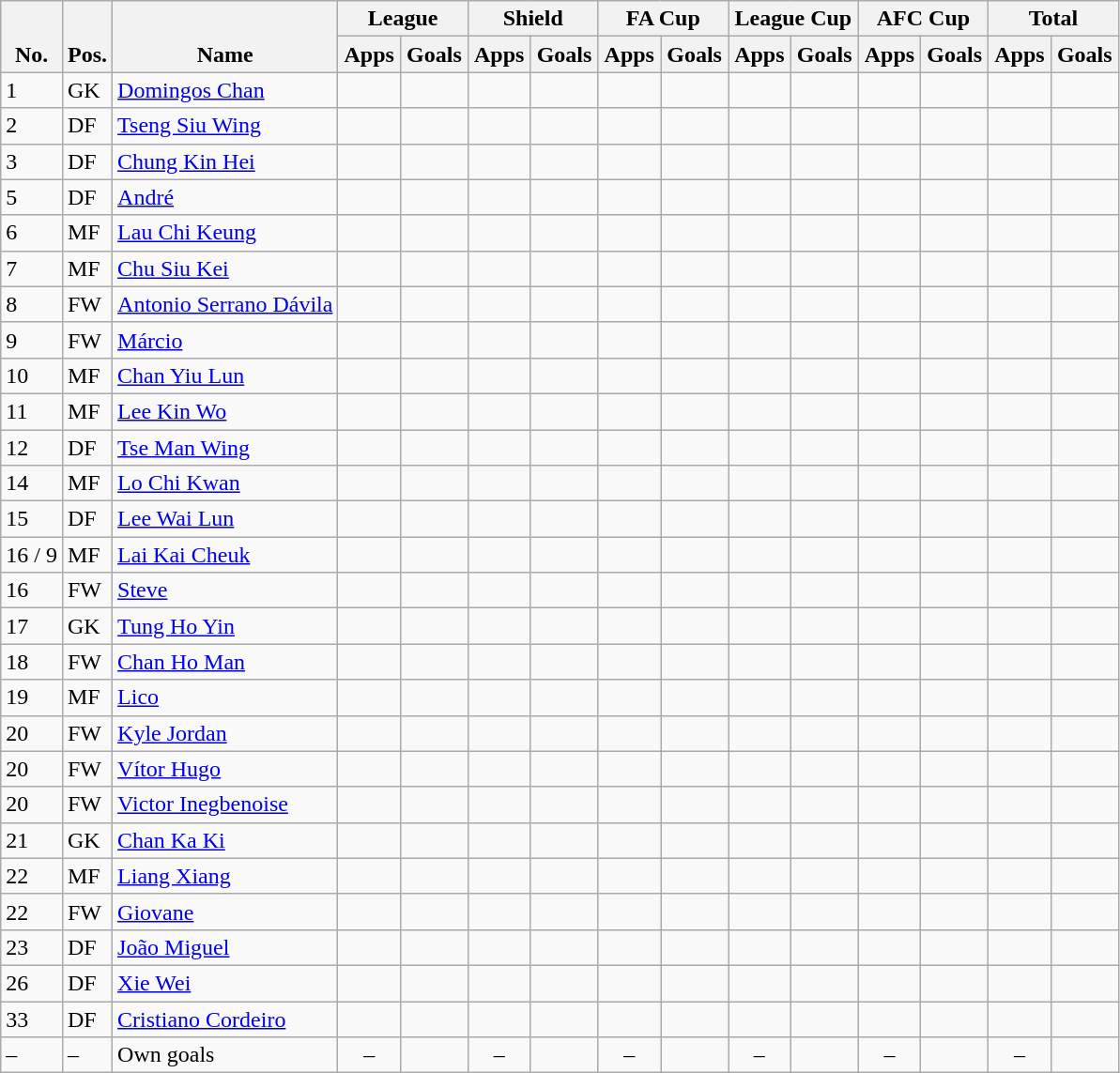<table class="wikitable" style="text-align:center">
<tr>
<th rowspan="2" valign="bottom">No.</th>
<th rowspan="2" valign="bottom">Pos.</th>
<th rowspan="2" valign="bottom">Name</th>
<th colspan="2" width="85">League</th>
<th colspan="2" width="85">Shield</th>
<th colspan="2" width="85">FA Cup</th>
<th colspan="2" width="85">League Cup</th>
<th colspan="2" width="85">AFC Cup</th>
<th colspan="2" width="85">Total</th>
</tr>
<tr>
<th>Apps</th>
<th>Goals</th>
<th>Apps</th>
<th>Goals</th>
<th>Apps</th>
<th>Goals</th>
<th>Apps</th>
<th>Goals</th>
<th>Apps</th>
<th>Goals</th>
<th>Apps</th>
<th>Goals</th>
</tr>
<tr>
<td align="left">1</td>
<td align="left">GK</td>
<td align="left"> <a href='#'>Domingos Chan</a></td>
<td></td>
<td></td>
<td></td>
<td></td>
<td></td>
<td></td>
<td></td>
<td></td>
<td></td>
<td></td>
<td></td>
<td></td>
</tr>
<tr>
<td align="left">2</td>
<td align="left">DF</td>
<td align="left"> <a href='#'>Tseng Siu Wing</a></td>
<td></td>
<td></td>
<td></td>
<td></td>
<td></td>
<td></td>
<td></td>
<td></td>
<td></td>
<td></td>
<td></td>
<td></td>
</tr>
<tr>
<td align="left">3</td>
<td align="left">DF</td>
<td align="left"> <a href='#'>Chung Kin Hei</a></td>
<td></td>
<td></td>
<td></td>
<td></td>
<td></td>
<td></td>
<td></td>
<td></td>
<td></td>
<td></td>
<td></td>
<td></td>
</tr>
<tr>
<td align="left">5</td>
<td align="left">DF</td>
<td align="left"> <a href='#'>André</a></td>
<td></td>
<td></td>
<td></td>
<td></td>
<td></td>
<td></td>
<td></td>
<td></td>
<td></td>
<td></td>
<td></td>
<td></td>
</tr>
<tr>
<td align="left">6</td>
<td align="left">MF</td>
<td align="left"> <a href='#'>Lau Chi Keung</a></td>
<td></td>
<td></td>
<td></td>
<td></td>
<td></td>
<td></td>
<td></td>
<td></td>
<td></td>
<td></td>
<td></td>
<td></td>
</tr>
<tr>
<td align="left">7</td>
<td align="left">MF</td>
<td align="left"> <a href='#'>Chu Siu Kei</a></td>
<td></td>
<td></td>
<td></td>
<td></td>
<td></td>
<td></td>
<td></td>
<td></td>
<td></td>
<td></td>
<td></td>
<td></td>
</tr>
<tr>
<td align="left">8</td>
<td align="left">FW</td>
<td align="left"> <a href='#'>Antonio Serrano Dávila</a></td>
<td></td>
<td></td>
<td></td>
<td></td>
<td></td>
<td></td>
<td></td>
<td></td>
<td></td>
<td></td>
<td></td>
<td></td>
</tr>
<tr>
<td align="left">9</td>
<td align="left">FW</td>
<td align="left"> <a href='#'>Márcio</a></td>
<td></td>
<td></td>
<td></td>
<td></td>
<td></td>
<td></td>
<td></td>
<td></td>
<td></td>
<td></td>
<td></td>
<td></td>
</tr>
<tr>
<td align="left">10</td>
<td align="left">MF</td>
<td align="left"> <a href='#'>Chan Yiu Lun</a></td>
<td></td>
<td></td>
<td></td>
<td></td>
<td></td>
<td></td>
<td></td>
<td></td>
<td></td>
<td></td>
<td></td>
<td></td>
</tr>
<tr>
<td align="left">11</td>
<td align="left">MF</td>
<td align="left"> <a href='#'>Lee Kin Wo</a></td>
<td></td>
<td></td>
<td></td>
<td></td>
<td></td>
<td></td>
<td></td>
<td></td>
<td></td>
<td></td>
<td></td>
<td></td>
</tr>
<tr>
<td align="left">12</td>
<td align="left">DF</td>
<td align="left"> <a href='#'>Tse Man Wing</a></td>
<td></td>
<td></td>
<td></td>
<td></td>
<td></td>
<td></td>
<td></td>
<td></td>
<td></td>
<td></td>
<td></td>
<td></td>
</tr>
<tr>
<td align="left">14</td>
<td align="left">MF</td>
<td align="left"> <a href='#'>Lo Chi Kwan</a></td>
<td></td>
<td></td>
<td></td>
<td></td>
<td></td>
<td></td>
<td></td>
<td></td>
<td></td>
<td></td>
<td></td>
<td></td>
</tr>
<tr>
<td align="left">15</td>
<td align="left">DF</td>
<td align="left"> <a href='#'>Lee Wai Lun</a></td>
<td></td>
<td></td>
<td></td>
<td></td>
<td></td>
<td></td>
<td></td>
<td></td>
<td></td>
<td></td>
<td></td>
<td></td>
</tr>
<tr>
<td align="left">16 / 9</td>
<td align="left">MF</td>
<td align="left"> <a href='#'>Lai Kai Cheuk</a></td>
<td></td>
<td></td>
<td></td>
<td></td>
<td></td>
<td></td>
<td></td>
<td></td>
<td></td>
<td></td>
<td></td>
<td></td>
</tr>
<tr>
<td align="left">16</td>
<td align="left">FW</td>
<td align="left"> <a href='#'>Steve</a></td>
<td></td>
<td></td>
<td></td>
<td></td>
<td></td>
<td></td>
<td></td>
<td></td>
<td></td>
<td></td>
<td></td>
<td></td>
</tr>
<tr>
<td align="left">17</td>
<td align="left">GK</td>
<td align="left"> <a href='#'>Tung Ho Yin</a></td>
<td></td>
<td></td>
<td></td>
<td></td>
<td></td>
<td></td>
<td></td>
<td></td>
<td></td>
<td></td>
<td></td>
<td></td>
</tr>
<tr>
<td align="left">18</td>
<td align="left">FW</td>
<td align="left"> <a href='#'>Chan Ho Man</a></td>
<td></td>
<td></td>
<td></td>
<td></td>
<td></td>
<td></td>
<td></td>
<td></td>
<td></td>
<td></td>
<td></td>
<td></td>
</tr>
<tr>
<td align="left">19</td>
<td align="left">MF</td>
<td align="left"> <a href='#'>Lico</a></td>
<td></td>
<td></td>
<td></td>
<td></td>
<td></td>
<td></td>
<td></td>
<td></td>
<td></td>
<td></td>
<td></td>
<td></td>
</tr>
<tr>
<td align="left">20</td>
<td align="left">FW</td>
<td align="left"> <a href='#'>Kyle Jordan</a></td>
<td></td>
<td></td>
<td></td>
<td></td>
<td></td>
<td></td>
<td></td>
<td></td>
<td></td>
<td></td>
<td></td>
<td></td>
</tr>
<tr>
<td align="left">20</td>
<td align="left">FW</td>
<td align="left"> <a href='#'>Vítor Hugo</a></td>
<td></td>
<td></td>
<td></td>
<td></td>
<td></td>
<td></td>
<td></td>
<td></td>
<td></td>
<td></td>
<td></td>
<td></td>
</tr>
<tr>
<td align="left">20</td>
<td align="left">FW</td>
<td align="left"> <a href='#'>Victor Inegbenoise</a></td>
<td></td>
<td></td>
<td></td>
<td></td>
<td></td>
<td></td>
<td></td>
<td></td>
<td></td>
<td></td>
<td></td>
<td></td>
</tr>
<tr>
<td align="left">21</td>
<td align="left">GK</td>
<td align="left"> <a href='#'>Chan Ka Ki</a></td>
<td></td>
<td></td>
<td></td>
<td></td>
<td></td>
<td></td>
<td></td>
<td></td>
<td></td>
<td></td>
<td></td>
<td></td>
</tr>
<tr>
<td align="left">22</td>
<td align="left">MF</td>
<td align="left"> <a href='#'>Liang Xiang</a></td>
<td></td>
<td></td>
<td></td>
<td></td>
<td></td>
<td></td>
<td></td>
<td></td>
<td></td>
<td></td>
<td></td>
<td></td>
</tr>
<tr>
<td align="left">22</td>
<td align="left">FW</td>
<td align="left"> <a href='#'>Giovane</a></td>
<td></td>
<td></td>
<td></td>
<td></td>
<td></td>
<td></td>
<td></td>
<td></td>
<td></td>
<td></td>
<td></td>
<td></td>
</tr>
<tr>
<td align="left">23</td>
<td align="left">DF</td>
<td align="left"> <a href='#'>João Miguel</a></td>
<td></td>
<td></td>
<td></td>
<td></td>
<td></td>
<td></td>
<td></td>
<td></td>
<td></td>
<td></td>
<td></td>
<td></td>
</tr>
<tr>
<td align="left">26</td>
<td align="left">DF</td>
<td align="left"> <a href='#'>Xie Wei</a></td>
<td></td>
<td></td>
<td></td>
<td></td>
<td></td>
<td></td>
<td></td>
<td></td>
<td></td>
<td></td>
<td></td>
<td></td>
</tr>
<tr>
<td align="left">33</td>
<td align="left">DF</td>
<td align="left"> <a href='#'>Cristiano Cordeiro</a></td>
<td></td>
<td></td>
<td></td>
<td></td>
<td></td>
<td></td>
<td></td>
<td></td>
<td></td>
<td></td>
<td></td>
<td></td>
</tr>
<tr>
<td align="left">–</td>
<td align="left">–</td>
<td align="left">Own goals</td>
<td>–</td>
<td></td>
<td>–</td>
<td></td>
<td>–</td>
<td></td>
<td>–</td>
<td></td>
<td>–</td>
<td></td>
<td>–</td>
<td></td>
</tr>
</table>
